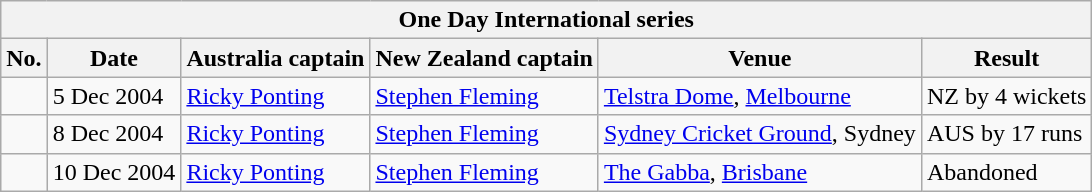<table class="wikitable">
<tr>
<th colspan="6">One Day International series</th>
</tr>
<tr>
<th>No.</th>
<th>Date</th>
<th>Australia captain</th>
<th>New Zealand captain</th>
<th>Venue</th>
<th>Result</th>
</tr>
<tr>
<td></td>
<td>5 Dec 2004</td>
<td><a href='#'>Ricky Ponting</a></td>
<td><a href='#'>Stephen Fleming</a></td>
<td><a href='#'>Telstra Dome</a>, <a href='#'>Melbourne</a></td>
<td>NZ by 4 wickets</td>
</tr>
<tr>
<td></td>
<td>8 Dec 2004</td>
<td><a href='#'>Ricky Ponting</a></td>
<td><a href='#'>Stephen Fleming</a></td>
<td><a href='#'>Sydney Cricket Ground</a>, Sydney</td>
<td>AUS by 17 runs</td>
</tr>
<tr>
<td></td>
<td>10 Dec 2004</td>
<td><a href='#'>Ricky Ponting</a></td>
<td><a href='#'>Stephen Fleming</a></td>
<td><a href='#'>The Gabba</a>, <a href='#'>Brisbane</a></td>
<td>Abandoned</td>
</tr>
</table>
